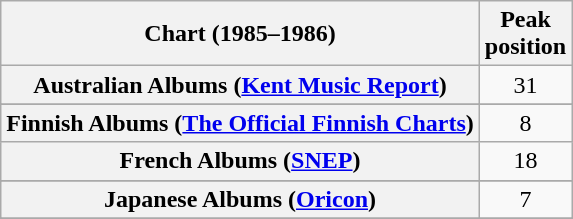<table class="wikitable sortable plainrowheaders">
<tr>
<th>Chart (1985–1986)</th>
<th>Peak<br>position</th>
</tr>
<tr>
<th scope="row">Australian Albums (<a href='#'>Kent Music Report</a>)</th>
<td align="center">31</td>
</tr>
<tr>
</tr>
<tr>
</tr>
<tr>
<th scope="row">Finnish Albums (<a href='#'>The Official Finnish Charts</a>)</th>
<td align="center">8</td>
</tr>
<tr>
<th scope="row">French Albums (<a href='#'>SNEP</a>)</th>
<td align="center">18</td>
</tr>
<tr>
</tr>
<tr>
<th scope="row">Japanese Albums (<a href='#'>Oricon</a>)</th>
<td align="center">7</td>
</tr>
<tr>
</tr>
<tr>
</tr>
<tr>
</tr>
<tr>
</tr>
<tr>
</tr>
<tr>
</tr>
</table>
